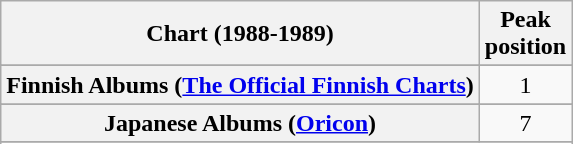<table class="wikitable sortable plainrowheaders" style="text-align:center">
<tr>
<th scope="col">Chart (1988-1989)</th>
<th scope="col">Peak<br>position</th>
</tr>
<tr>
</tr>
<tr>
</tr>
<tr>
</tr>
<tr>
</tr>
<tr>
<th scope="row">Finnish Albums (<a href='#'>The Official Finnish Charts</a>)</th>
<td align="center">1</td>
</tr>
<tr>
</tr>
<tr>
<th scope="row">Japanese Albums (<a href='#'>Oricon</a>)</th>
<td>7</td>
</tr>
<tr>
</tr>
<tr>
</tr>
<tr>
</tr>
<tr>
</tr>
<tr>
</tr>
<tr>
</tr>
</table>
